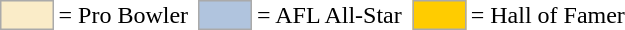<table>
<tr>
<td style="background-color:#faecc8; border:1px solid #aaaaaa; width:2em;"></td>
<td>= Pro Bowler </td>
<td></td>
<td style="background-color:lightsteelblue; border:1px solid #aaaaaa; width:2em;"></td>
<td>= AFL All-Star </td>
<td></td>
<td style="background-color:#FFCC00; border:1px solid #aaaaaa; width:2em;"></td>
<td>= Hall of Famer</td>
</tr>
</table>
